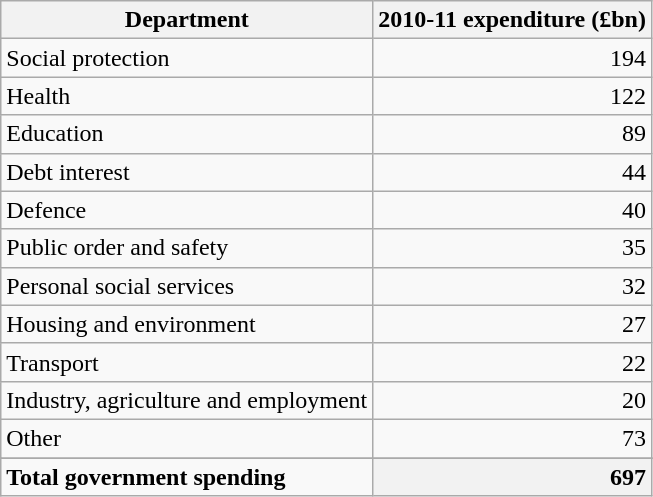<table class="wikitable sortable">
<tr>
<th>Department</th>
<th style="text-align: right">2010-11 expenditure (£bn)</th>
</tr>
<tr>
<td>Social protection</td>
<td style="text-align: right">194</td>
</tr>
<tr>
<td>Health</td>
<td style="text-align: right">122</td>
</tr>
<tr>
<td>Education</td>
<td style="text-align: right">89</td>
</tr>
<tr>
<td>Debt interest</td>
<td style="text-align: right">44</td>
</tr>
<tr>
<td>Defence</td>
<td style="text-align: right">40</td>
</tr>
<tr>
<td>Public order and safety</td>
<td style="text-align: right">35</td>
</tr>
<tr>
<td>Personal social services</td>
<td style="text-align: right">32</td>
</tr>
<tr>
<td>Housing and environment</td>
<td style="text-align: right">27</td>
</tr>
<tr>
<td>Transport</td>
<td style="text-align: right">22</td>
</tr>
<tr>
<td>Industry, agriculture and employment</td>
<td style="text-align: right">20</td>
</tr>
<tr>
<td>Other</td>
<td style="text-align: right">73</td>
</tr>
<tr>
</tr>
<tr class="sortbottom">
<td style="text-align: left"><strong>Total government spending</strong></td>
<th style="text-align: right">697</th>
</tr>
</table>
